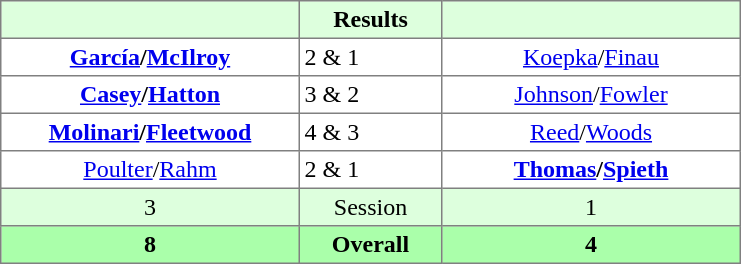<table border="1" cellpadding="3" style="border-collapse:collapse; text-align:center;">
<tr style="background:#dfd;">
<th style="width:12em;"></th>
<th style="width:5.5em;">Results</th>
<th style="width:12em;"></th>
</tr>
<tr>
<td><strong><a href='#'>García</a>/<a href='#'>McIlroy</a></strong></td>
<td align=left> 2 & 1</td>
<td><a href='#'>Koepka</a>/<a href='#'>Finau</a></td>
</tr>
<tr>
<td><strong><a href='#'>Casey</a>/<a href='#'>Hatton</a></strong></td>
<td align=left> 3 & 2</td>
<td><a href='#'>Johnson</a>/<a href='#'>Fowler</a></td>
</tr>
<tr>
<td><strong><a href='#'>Molinari</a>/<a href='#'>Fleetwood</a></strong></td>
<td align=left> 4 & 3</td>
<td><a href='#'>Reed</a>/<a href='#'>Woods</a></td>
</tr>
<tr>
<td><a href='#'>Poulter</a>/<a href='#'>Rahm</a></td>
<td align=left> 2 & 1</td>
<td><strong><a href='#'>Thomas</a>/<a href='#'>Spieth</a></strong></td>
</tr>
<tr style="background:#dfd;">
<td>3</td>
<td>Session</td>
<td>1</td>
</tr>
<tr style="background:#afa;">
<th>8</th>
<th>Overall</th>
<th>4</th>
</tr>
</table>
